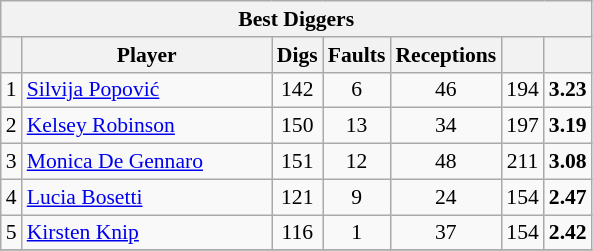<table class="wikitable sortable" style=font-size:90%>
<tr>
<th colspan=7>Best Diggers</th>
</tr>
<tr>
<th></th>
<th width=160>Player</th>
<th width=20>Digs</th>
<th width=20>Faults</th>
<th width=20>Receptions</th>
<th width=20></th>
<th width=20></th>
</tr>
<tr>
<td align=center>1</td>
<td> <a href='#'>Silvija Popović</a></td>
<td align=center>142</td>
<td align=center>6</td>
<td align=center>46</td>
<td align=center>194</td>
<td align=center><strong>3.23</strong></td>
</tr>
<tr>
<td align=center>2</td>
<td> <a href='#'>Kelsey Robinson</a></td>
<td align=center>150</td>
<td align=center>13</td>
<td align=center>34</td>
<td align=center>197</td>
<td align=center><strong>3.19</strong></td>
</tr>
<tr>
<td align=center>3</td>
<td> <a href='#'>Monica De Gennaro</a></td>
<td align=center>151</td>
<td align=center>12</td>
<td align=center>48</td>
<td align=center>211</td>
<td align=center><strong>3.08</strong></td>
</tr>
<tr>
<td align=center>4</td>
<td> <a href='#'>Lucia Bosetti</a></td>
<td align=center>121</td>
<td align=center>9</td>
<td align=center>24</td>
<td align=center>154</td>
<td align=center><strong>2.47</strong></td>
</tr>
<tr>
<td align=center>5</td>
<td> <a href='#'>Kirsten Knip</a></td>
<td align=center>116</td>
<td align=center>1</td>
<td align=center>37</td>
<td align=center>154</td>
<td align=center><strong>2.42</strong></td>
</tr>
<tr>
</tr>
</table>
